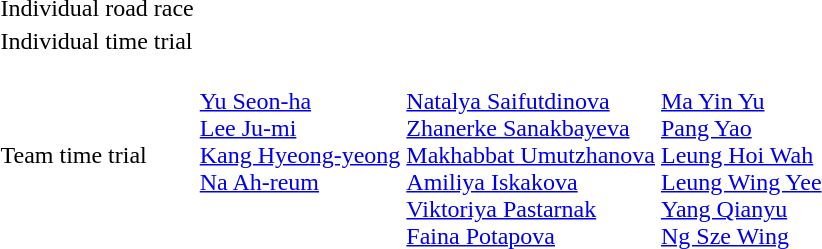<table>
<tr>
<td>Individual road race</td>
<td></td>
<td></td>
<td></td>
</tr>
<tr>
<td>Individual time trial</td>
<td></td>
<td></td>
<td></td>
</tr>
<tr>
<td>Team time trial</td>
<td valign=top><br><a href='#'>Yu Seon-ha</a><br><a href='#'>Lee Ju-mi</a><br><a href='#'>Kang Hyeong-yeong</a><br><a href='#'>Na Ah-reum</a></td>
<td><br><a href='#'>Natalya Saifutdinova</a><br><a href='#'>Zhanerke Sanakbayeva</a><br><a href='#'>Makhabbat Umutzhanova</a><br><a href='#'>Amiliya Iskakova</a><br><a href='#'>Viktoriya Pastarnak</a><br><a href='#'>Faina Potapova</a></td>
<td><br><a href='#'>Ma Yin Yu</a><br><a href='#'>Pang Yao</a><br><a href='#'>Leung Hoi Wah</a><br><a href='#'>Leung Wing Yee</a><br><a href='#'>Yang Qianyu</a><br><a href='#'>Ng Sze Wing</a></td>
</tr>
</table>
